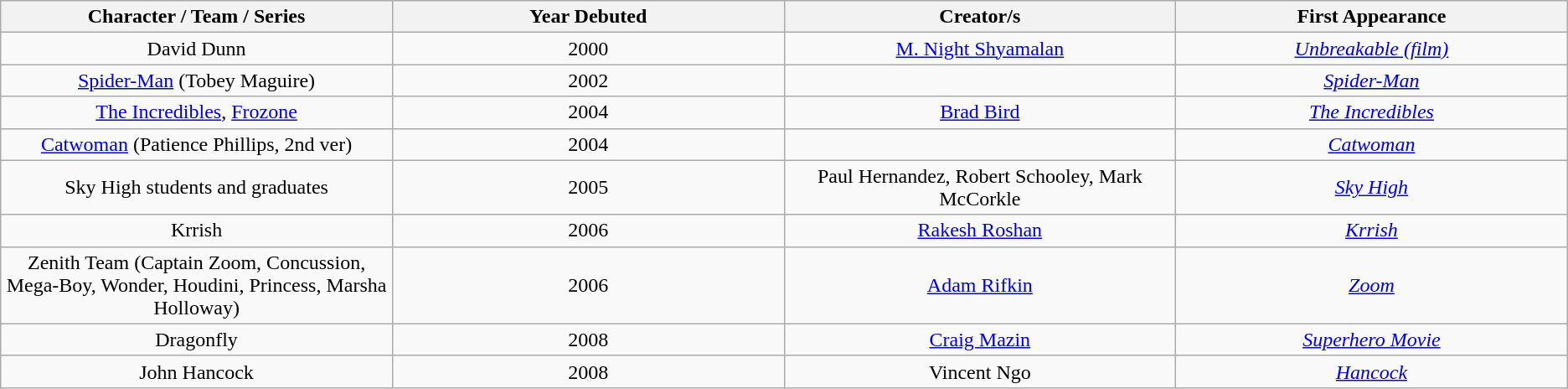<table class="wikitable" style="text-align:center">
<tr>
<th style="width:20%;">Character / Team / Series</th>
<th style="width:20%;">Year Debuted</th>
<th style="width:20%;">Creator/s</th>
<th style="width:20%;">First Appearance</th>
</tr>
<tr>
<td>David Dunn</td>
<td>2000</td>
<td><a href='#'>M. Night Shyamalan</a></td>
<td><em><a href='#'>Unbreakable (film)</a></em></td>
</tr>
<tr>
<td><a href='#'>Spider-Man</a> (Tobey Maguire)</td>
<td>2002</td>
<td></td>
<td><em><a href='#'>Spider-Man</a></em></td>
</tr>
<tr>
<td><a href='#'>The Incredibles</a>, <a href='#'>Frozone</a></td>
<td>2004</td>
<td><a href='#'>Brad Bird</a></td>
<td><em><a href='#'>The Incredibles</a></em></td>
</tr>
<tr>
<td><a href='#'>Catwoman</a> (Patience Phillips, 2nd ver)</td>
<td>2004</td>
<td></td>
<td><em><a href='#'>Catwoman</a></em></td>
</tr>
<tr>
<td>Sky High students and graduates</td>
<td>2005</td>
<td>Paul Hernandez, Robert Schooley, Mark McCorkle</td>
<td><em><a href='#'>Sky High</a></em></td>
</tr>
<tr>
<td>Krrish</td>
<td>2006</td>
<td><a href='#'>Rakesh Roshan</a></td>
<td><em><a href='#'>Krrish</a></em></td>
</tr>
<tr>
<td>Zenith Team (Captain Zoom, Concussion, Mega-Boy, Wonder, Houdini, Princess, Marsha Holloway)</td>
<td>2006</td>
<td><a href='#'>Adam Rifkin</a></td>
<td><em><a href='#'>Zoom</a></em></td>
</tr>
<tr>
<td>Dragonfly</td>
<td>2008</td>
<td><a href='#'>Craig Mazin</a></td>
<td><em><a href='#'>Superhero Movie</a></em></td>
</tr>
<tr>
<td>John Hancock</td>
<td>2008</td>
<td>Vincent Ngo</td>
<td><em><a href='#'>Hancock</a></em></td>
</tr>
</table>
